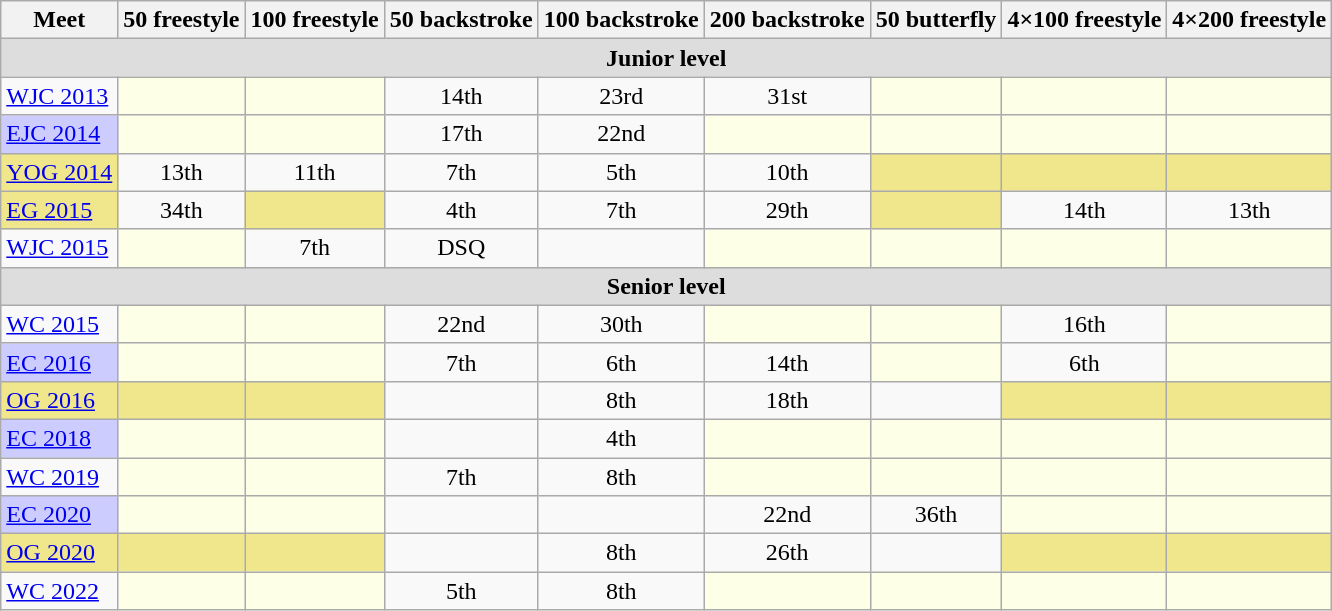<table class="sortable wikitable">
<tr>
<th>Meet</th>
<th class="unsortable">50 freestyle</th>
<th class="unsortable">100 freestyle</th>
<th class="unsortable">50 backstroke</th>
<th class="unsortable">100 backstroke</th>
<th class="unsortable">200 backstroke</th>
<th class="unsortable">50 butterfly</th>
<th class="unsortable">4×100 freestyle</th>
<th class="unsortable">4×200 freestyle</th>
</tr>
<tr bgcolor="#DDDDDD">
<td colspan="9" align="center"><strong>Junior level</strong></td>
</tr>
<tr>
<td><a href='#'>WJC 2013</a></td>
<td style="background:#fdffe7"></td>
<td style="background:#fdffe7"></td>
<td align="center">14th</td>
<td align="center">23rd</td>
<td align="center">31st</td>
<td style="background:#fdffe7"></td>
<td style="background:#fdffe7"></td>
<td style="background:#fdffe7"></td>
</tr>
<tr>
<td style="background:#ccccff"><a href='#'>EJC 2014</a></td>
<td style="background:#fdffe7"></td>
<td style="background:#fdffe7"></td>
<td align="center">17th</td>
<td align="center">22nd</td>
<td style="background:#fdffe7"></td>
<td style="background:#fdffe7"></td>
<td style="background:#fdffe7"></td>
<td style="background:#fdffe7"></td>
</tr>
<tr>
<td style="background:#f0e68c"><a href='#'>YOG 2014</a></td>
<td align="center">13th</td>
<td align="center">11th</td>
<td align="center">7th</td>
<td align="center">5th</td>
<td align="center">10th</td>
<td style="background:#f0e68c"></td>
<td style="background:#f0e68c"></td>
<td style="background:#f0e68c"></td>
</tr>
<tr>
<td style="background:#f0e68c"><a href='#'>EG 2015</a></td>
<td align="center">34th</td>
<td style="background:#f0e68c"></td>
<td align="center">4th</td>
<td align="center">7th</td>
<td align="center">29th</td>
<td style="background:#f0e68c"></td>
<td align="center">14th</td>
<td align="center">13th</td>
</tr>
<tr>
<td><a href='#'>WJC 2015</a></td>
<td style="background:#fdffe7"></td>
<td align="center">7th</td>
<td align="center">DSQ</td>
<td align="center"></td>
<td style="background:#fdffe7"></td>
<td style="background:#fdffe7"></td>
<td style="background:#fdffe7"></td>
<td style="background:#fdffe7"></td>
</tr>
<tr bgcolor="#DDDDDD">
<td colspan="9" align="center"><strong>Senior level</strong></td>
</tr>
<tr>
<td><a href='#'>WC 2015</a></td>
<td style="background:#fdffe7"></td>
<td style="background:#fdffe7"></td>
<td align="center">22nd</td>
<td align="center">30th</td>
<td style="background:#fdffe7"></td>
<td style="background:#fdffe7"></td>
<td align="center">16th</td>
<td style="background:#fdffe7"></td>
</tr>
<tr>
<td style="background:#ccccff"><a href='#'>EC 2016</a></td>
<td style="background:#fdffe7"></td>
<td style="background:#fdffe7"></td>
<td align="center">7th</td>
<td align="center">6th</td>
<td align="center">14th</td>
<td style="background:#fdffe7"></td>
<td align="center">6th</td>
<td style="background:#fdffe7"></td>
</tr>
<tr>
<td style="background:#f0e68c"><a href='#'>OG 2016</a></td>
<td style="background:#f0e68c"></td>
<td style="background:#f0e68c"></td>
<td></td>
<td align="center">8th</td>
<td align="center">18th</td>
<td></td>
<td style="background:#f0e68c"></td>
<td style="background:#f0e68c"></td>
</tr>
<tr>
<td style="background:#ccccff"><a href='#'>EC 2018</a></td>
<td style="background:#fdffe7"></td>
<td style="background:#fdffe7"></td>
<td align="center"></td>
<td align="center">4th</td>
<td style="background:#fdffe7"></td>
<td style="background:#fdffe7"></td>
<td style="background:#fdffe7"></td>
<td style="background:#fdffe7"></td>
</tr>
<tr>
<td><a href='#'>WC 2019</a></td>
<td style="background:#fdffe7"></td>
<td style="background:#fdffe7"></td>
<td align="center">7th</td>
<td align="center">8th</td>
<td style="background:#fdffe7"></td>
<td style="background:#fdffe7"></td>
<td style="background:#fdffe7"></td>
<td style="background:#fdffe7"></td>
</tr>
<tr>
<td style="background:#ccccff"><a href='#'>EC 2020</a></td>
<td style="background:#fdffe7"></td>
<td style="background:#fdffe7"></td>
<td align="center"></td>
<td align="center"></td>
<td align="center">22nd</td>
<td align="center">36th</td>
<td style="background:#fdffe7"></td>
<td style="background:#fdffe7"></td>
</tr>
<tr>
<td style="background:#f0e68c"><a href='#'>OG 2020</a></td>
<td style="background:#f0e68c"></td>
<td style="background:#f0e68c"></td>
<td></td>
<td align="center">8th</td>
<td align="center">26th</td>
<td></td>
<td style="background:#f0e68c"></td>
<td style="background:#f0e68c"></td>
</tr>
<tr>
<td><a href='#'>WC 2022</a></td>
<td style="background:#fdffe7"></td>
<td style="background:#fdffe7"></td>
<td align="center">5th</td>
<td align="center">8th</td>
<td style="background:#fdffe7"></td>
<td style="background:#fdffe7"></td>
<td style="background:#fdffe7"></td>
<td style="background:#fdffe7"></td>
</tr>
</table>
